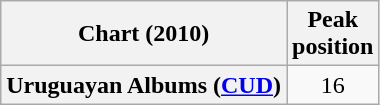<table class="wikitable sortable plainrowheaders" style="text-align:center">
<tr>
<th scope="col">Chart (2010)</th>
<th scope="col">Peak<br>position</th>
</tr>
<tr>
<th scope="row">Uruguayan Albums (<a href='#'>CUD</a>)</th>
<td>16</td>
</tr>
</table>
